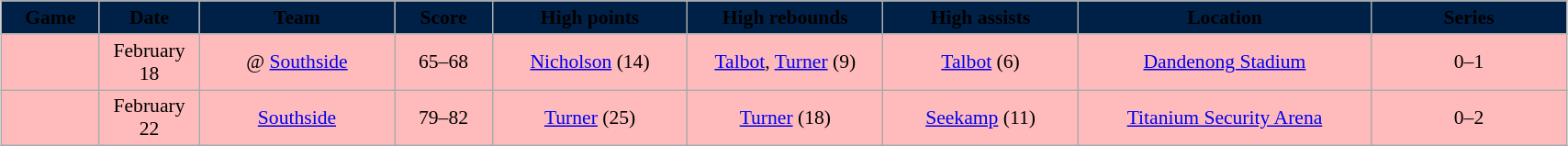<table class="wikitable" style="font-size:90%; text-align: center; width: 90%; margin:1em auto;">
<tr>
<th style="background:#002147; width: 5%;"><span>Game</span></th>
<th style="background:#002147; width: 5%;"><span>Date</span></th>
<th style="background:#002147; width: 10%;"><span>Team</span></th>
<th style="background:#002147; width: 5%;"><span>Score</span></th>
<th style="background:#002147; width: 10%;"><span>High points</span></th>
<th style="background:#002147; width: 10%;"><span>High rebounds</span></th>
<th style="background:#002147; width: 10%;"><span>High assists</span></th>
<th style="background:#002147; width: 15%;"><span>Location</span></th>
<th style="background:#002147; width: 10%;"><span>Series</span></th>
</tr>
<tr style= "background:#fbb;">
<td></td>
<td>February <br> 18</td>
<td>@ <a href='#'>Southside</a></td>
<td>65–68</td>
<td><a href='#'>Nicholson</a> (14)</td>
<td><a href='#'>Talbot</a>, <a href='#'>Turner</a> (9)</td>
<td><a href='#'>Talbot</a> (6)</td>
<td><a href='#'>Dandenong Stadium</a></td>
<td>0–1</td>
</tr>
<tr style= "background:#fbb;">
<td></td>
<td>February <br> 22</td>
<td><a href='#'>Southside</a></td>
<td>79–82</td>
<td><a href='#'>Turner</a> (25)</td>
<td><a href='#'>Turner</a> (18)</td>
<td><a href='#'>Seekamp</a> (11)</td>
<td><a href='#'>Titanium Security Arena</a></td>
<td>0–2</td>
</tr>
</table>
